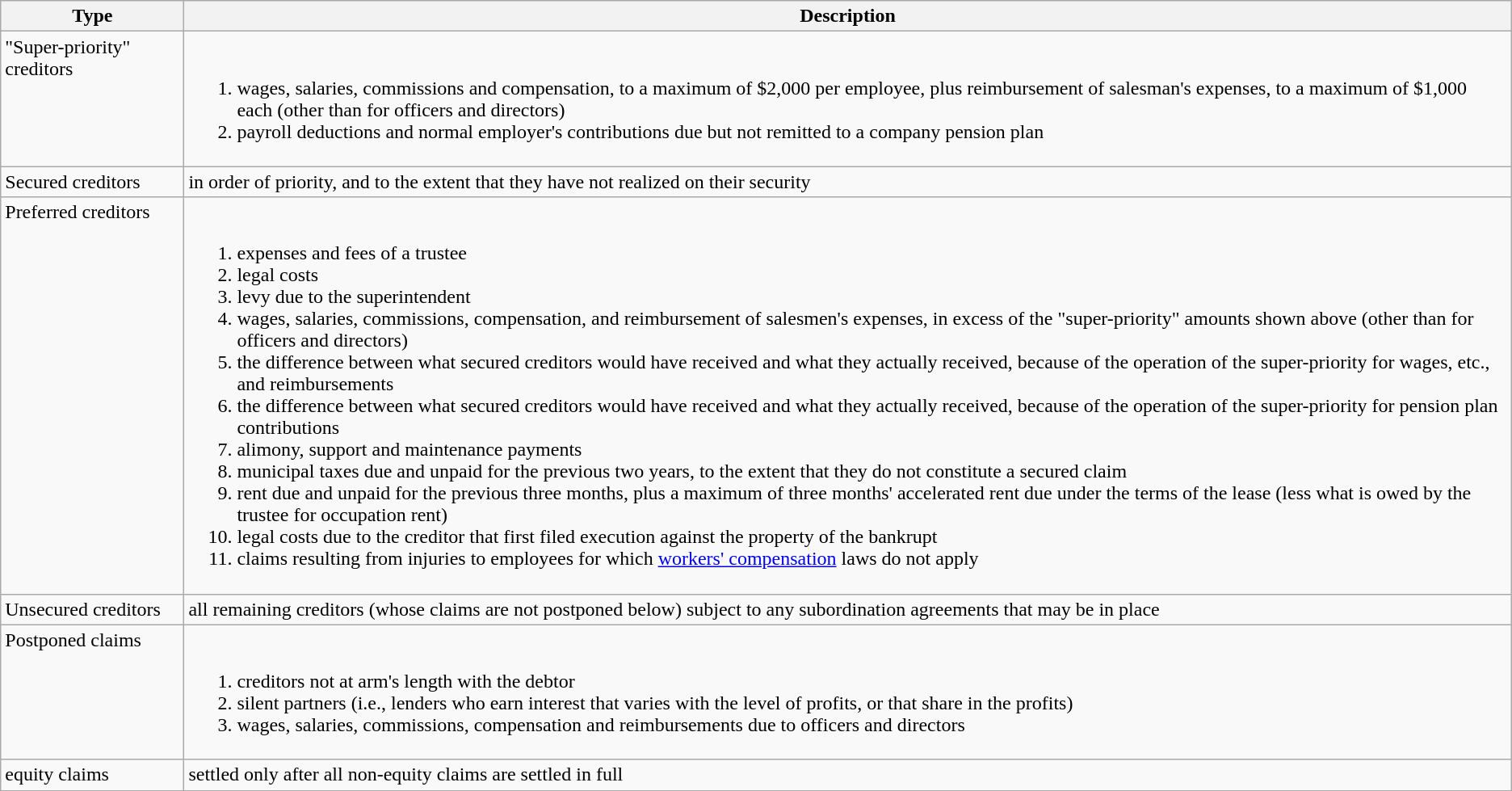<table class="wikitable">
<tr>
<th>Type</th>
<th>Description</th>
</tr>
<tr valign="top">
<td>"Super-priority" creditors</td>
<td><br><ol><li>wages, salaries, commissions and compensation, to a maximum of $2,000 per employee, plus reimbursement of salesman's expenses, to a maximum of $1,000 each (other than for officers and directors)</li><li>payroll deductions and normal employer's contributions due but not remitted to a company pension plan</li></ol></td>
</tr>
<tr valign="top">
<td>Secured creditors</td>
<td>in order of priority, and to the extent that they have not realized on their security</td>
</tr>
<tr valign="top">
<td>Preferred creditors</td>
<td><br><ol><li>expenses and fees of a trustee</li><li>legal costs</li><li>levy due to the superintendent</li><li>wages, salaries, commissions, compensation, and reimbursement of salesmen's expenses, in excess of the "super-priority" amounts shown above (other than for officers and directors)</li><li>the difference between what secured creditors would have received and what they actually received, because of the operation of the super-priority for wages, etc., and reimbursements</li><li>the difference between what secured creditors would have received and what they actually received, because of the operation of the super-priority for pension plan contributions</li><li>alimony, support and maintenance payments</li><li>municipal taxes due and unpaid for the previous two years, to the extent that they do not constitute a secured claim</li><li>rent due and unpaid for the previous three months, plus a maximum of three months' accelerated rent due under the terms of the lease (less what is owed by the trustee for occupation rent)</li><li>legal costs due to the creditor that first filed execution against the property of the bankrupt</li><li>claims resulting from injuries to employees for which <a href='#'>workers' compensation</a> laws do not apply</li></ol></td>
</tr>
<tr valign="top">
<td>Unsecured creditors</td>
<td>all remaining creditors (whose claims are not postponed below) subject to any subordination agreements that may be in place</td>
</tr>
<tr valign="top">
<td>Postponed claims</td>
<td><br><ol><li>creditors not at arm's length with the debtor</li><li>silent partners (i.e., lenders who earn interest that varies with the level of profits, or that share in the profits)</li><li>wages, salaries, commissions, compensation and reimbursements due to officers and directors</li></ol></td>
</tr>
<tr valign="top">
<td>equity claims</td>
<td>settled only after all non-equity claims are settled in full</td>
</tr>
</table>
